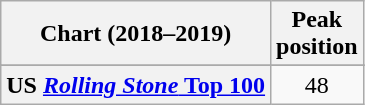<table class="wikitable sortable plainrowheaders" style="text-align:center;">
<tr>
<th>Chart (2018–2019)</th>
<th>Peak<br>position</th>
</tr>
<tr>
</tr>
<tr>
</tr>
<tr>
</tr>
<tr>
</tr>
<tr>
</tr>
<tr>
</tr>
<tr>
</tr>
<tr>
</tr>
<tr>
</tr>
<tr>
</tr>
<tr>
<th scope="row">US <a href='#'><em>Rolling Stone</em> Top 100</a></th>
<td>48</td>
</tr>
</table>
